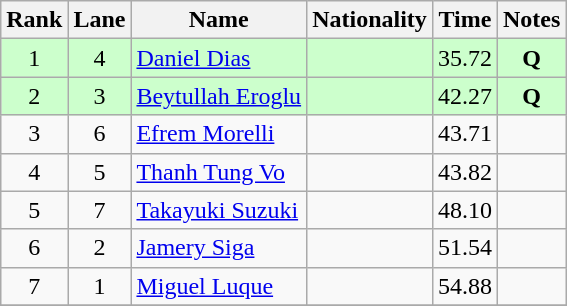<table class="wikitable">
<tr>
<th>Rank</th>
<th>Lane</th>
<th>Name</th>
<th>Nationality</th>
<th>Time</th>
<th>Notes</th>
</tr>
<tr bgcolor=ccffcc>
<td align=center>1</td>
<td align=center>4</td>
<td><a href='#'>Daniel Dias</a></td>
<td></td>
<td align=center>35.72</td>
<td align=center><strong>Q</strong></td>
</tr>
<tr bgcolor=ccffcc>
<td align=center>2</td>
<td align=center>3</td>
<td><a href='#'>Beytullah Eroglu</a></td>
<td></td>
<td align=center>42.27</td>
<td align=center><strong>Q</strong></td>
</tr>
<tr>
<td align=center>3</td>
<td align=center>6</td>
<td><a href='#'>Efrem Morelli</a></td>
<td></td>
<td align=center>43.71</td>
<td align=center></td>
</tr>
<tr>
<td align=center>4</td>
<td align=center>5</td>
<td><a href='#'>Thanh Tung Vo</a></td>
<td></td>
<td align=center>43.82</td>
<td align=center></td>
</tr>
<tr>
<td align=center>5</td>
<td align=center>7</td>
<td><a href='#'>Takayuki Suzuki</a></td>
<td></td>
<td align=center>48.10</td>
<td align=center></td>
</tr>
<tr>
<td align=center>6</td>
<td align=center>2</td>
<td><a href='#'>Jamery Siga</a></td>
<td></td>
<td align=center>51.54</td>
<td align=center></td>
</tr>
<tr>
<td align=center>7</td>
<td align=center>1</td>
<td><a href='#'>Miguel Luque</a></td>
<td></td>
<td align=center>54.88</td>
<td align=center></td>
</tr>
<tr>
</tr>
</table>
